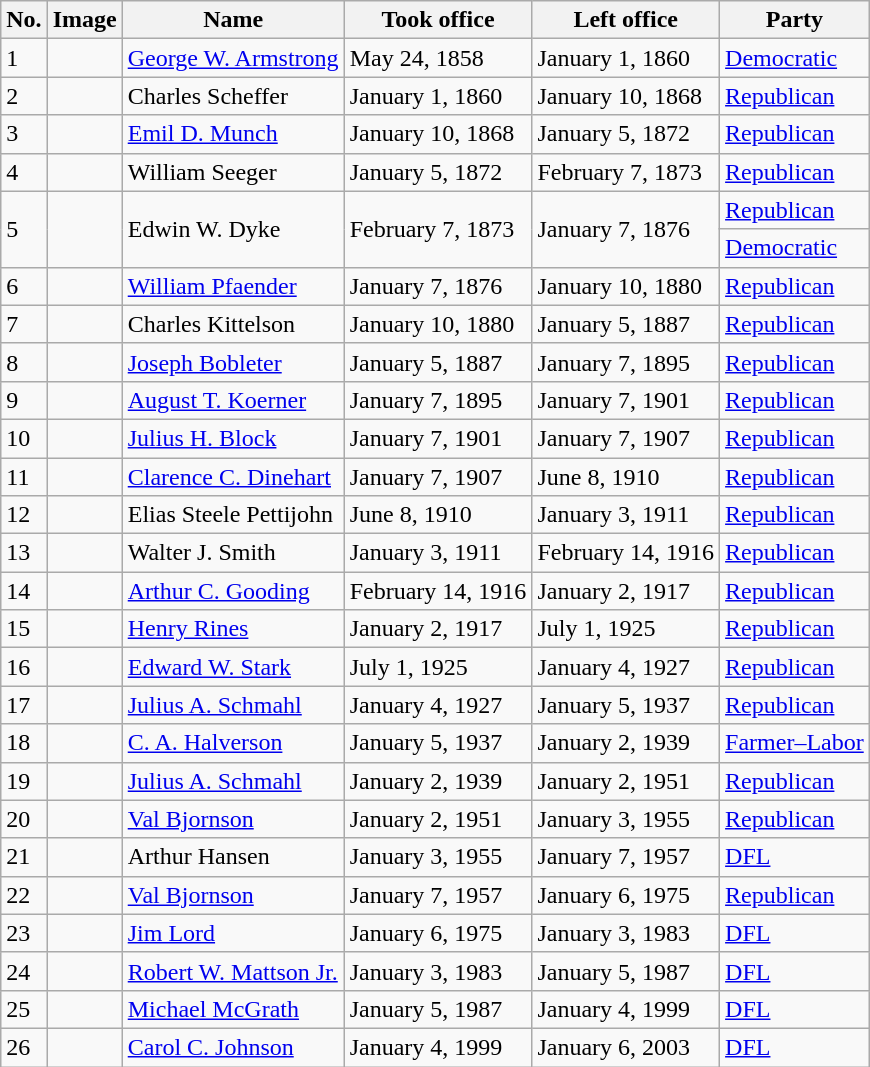<table class=wikitable>
<tr>
<th>No.</th>
<th>Image</th>
<th>Name</th>
<th>Took office</th>
<th>Left office</th>
<th>Party</th>
</tr>
<tr>
<td>1</td>
<td></td>
<td><a href='#'>George W. Armstrong</a></td>
<td>May 24, 1858</td>
<td>January 1, 1860</td>
<td><a href='#'>Democratic</a></td>
</tr>
<tr>
<td>2</td>
<td></td>
<td>Charles Scheffer</td>
<td>January 1, 1860</td>
<td>January 10, 1868</td>
<td><a href='#'>Republican</a></td>
</tr>
<tr>
<td>3</td>
<td></td>
<td><a href='#'>Emil D. Munch</a></td>
<td>January 10, 1868</td>
<td>January 5, 1872</td>
<td><a href='#'>Republican</a></td>
</tr>
<tr>
<td>4</td>
<td></td>
<td>William Seeger</td>
<td>January 5, 1872</td>
<td>February 7, 1873</td>
<td><a href='#'>Republican</a></td>
</tr>
<tr>
<td rowspan=2>5</td>
<td rowspan=2></td>
<td rowspan=2>Edwin W. Dyke</td>
<td rowspan=2>February 7, 1873</td>
<td rowspan=2>January 7, 1876</td>
<td><a href='#'>Republican</a></td>
</tr>
<tr>
<td><a href='#'>Democratic</a></td>
</tr>
<tr>
<td>6</td>
<td></td>
<td><a href='#'>William Pfaender</a></td>
<td>January 7, 1876</td>
<td>January 10, 1880</td>
<td><a href='#'>Republican</a></td>
</tr>
<tr>
<td>7</td>
<td></td>
<td>Charles Kittelson</td>
<td>January 10, 1880</td>
<td>January 5, 1887</td>
<td><a href='#'>Republican</a></td>
</tr>
<tr>
<td>8</td>
<td></td>
<td><a href='#'>Joseph Bobleter</a></td>
<td>January 5, 1887</td>
<td>January 7, 1895</td>
<td><a href='#'>Republican</a></td>
</tr>
<tr>
<td>9</td>
<td></td>
<td><a href='#'>August T. Koerner</a></td>
<td>January 7, 1895</td>
<td>January 7, 1901</td>
<td><a href='#'>Republican</a></td>
</tr>
<tr>
<td>10</td>
<td></td>
<td><a href='#'>Julius H. Block</a></td>
<td>January 7, 1901</td>
<td>January 7, 1907</td>
<td><a href='#'>Republican</a></td>
</tr>
<tr>
<td>11</td>
<td></td>
<td><a href='#'>Clarence C. Dinehart</a></td>
<td>January 7, 1907</td>
<td>June 8, 1910</td>
<td><a href='#'>Republican</a></td>
</tr>
<tr>
<td>12</td>
<td></td>
<td>Elias Steele Pettijohn</td>
<td>June 8, 1910</td>
<td>January 3, 1911</td>
<td><a href='#'>Republican</a></td>
</tr>
<tr>
<td>13</td>
<td></td>
<td>Walter J. Smith</td>
<td>January 3, 1911</td>
<td>February 14, 1916</td>
<td><a href='#'>Republican</a></td>
</tr>
<tr>
<td>14</td>
<td></td>
<td><a href='#'>Arthur C. Gooding</a></td>
<td>February 14, 1916</td>
<td>January 2, 1917</td>
<td><a href='#'>Republican</a></td>
</tr>
<tr>
<td>15</td>
<td></td>
<td><a href='#'>Henry Rines</a></td>
<td>January 2, 1917</td>
<td>July 1, 1925</td>
<td><a href='#'>Republican</a></td>
</tr>
<tr>
<td>16</td>
<td></td>
<td><a href='#'>Edward W. Stark</a></td>
<td>July 1, 1925</td>
<td>January 4, 1927</td>
<td><a href='#'>Republican</a></td>
</tr>
<tr>
<td>17</td>
<td></td>
<td><a href='#'>Julius A. Schmahl</a></td>
<td>January 4, 1927</td>
<td>January 5, 1937</td>
<td><a href='#'>Republican</a></td>
</tr>
<tr>
<td>18</td>
<td></td>
<td><a href='#'>C. A. Halverson</a></td>
<td>January 5, 1937</td>
<td>January 2, 1939</td>
<td><a href='#'>Farmer–Labor</a></td>
</tr>
<tr>
<td>19</td>
<td></td>
<td><a href='#'>Julius A. Schmahl</a></td>
<td>January 2, 1939</td>
<td>January 2, 1951</td>
<td><a href='#'>Republican</a></td>
</tr>
<tr>
<td>20</td>
<td></td>
<td><a href='#'>Val Bjornson</a></td>
<td>January 2, 1951</td>
<td>January 3, 1955</td>
<td><a href='#'>Republican</a></td>
</tr>
<tr>
<td>21</td>
<td></td>
<td>Arthur Hansen</td>
<td>January 3, 1955</td>
<td>January 7, 1957</td>
<td><a href='#'>DFL</a></td>
</tr>
<tr>
<td>22</td>
<td></td>
<td><a href='#'>Val Bjornson</a></td>
<td>January 7, 1957</td>
<td>January 6, 1975</td>
<td><a href='#'>Republican</a></td>
</tr>
<tr>
<td>23</td>
<td></td>
<td><a href='#'>Jim Lord</a></td>
<td>January 6, 1975</td>
<td>January 3, 1983</td>
<td><a href='#'>DFL</a></td>
</tr>
<tr>
<td>24</td>
<td></td>
<td><a href='#'>Robert W. Mattson Jr.</a></td>
<td>January 3, 1983</td>
<td>January 5, 1987</td>
<td><a href='#'>DFL</a></td>
</tr>
<tr>
<td>25</td>
<td></td>
<td><a href='#'>Michael McGrath</a></td>
<td>January 5, 1987</td>
<td>January 4, 1999</td>
<td><a href='#'>DFL</a></td>
</tr>
<tr>
<td>26</td>
<td></td>
<td><a href='#'>Carol C. Johnson</a></td>
<td>January 4, 1999</td>
<td>January 6, 2003</td>
<td><a href='#'>DFL</a></td>
</tr>
</table>
